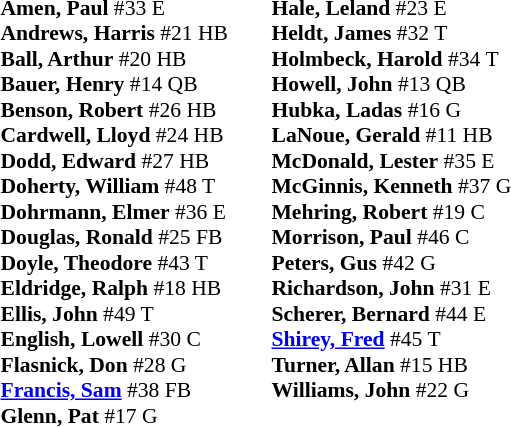<table class="toccolours" style="border-collapse:collapse; font-size:90%;">
<tr>
<td colspan="7" align="center"></td>
</tr>
<tr>
<td colspan=7 align="right"></td>
</tr>
<tr>
<td valign="top"><br><strong>Amen, Paul</strong> #33 E<br>
<strong>Andrews, Harris</strong> #21 HB<br>
<strong>Ball, Arthur</strong> #20 HB<br>
<strong>Bauer, Henry</strong> #14 QB<br>
<strong>Benson, Robert</strong> #26 HB<br>
<strong>Cardwell, Lloyd</strong> #24 HB<br>
<strong>Dodd, Edward</strong> #27 HB<br>
<strong>Doherty, William</strong> #48 T<br>
<strong>Dohrmann, Elmer</strong> #36 E<br>
<strong>Douglas, Ronald</strong> #25 FB<br>
<strong>Doyle, Theodore</strong> #43 T<br>
<strong>Eldridge, Ralph</strong> #18 HB<br>
<strong>Ellis, John</strong> #49 T<br>
<strong>English, Lowell</strong> #30 C<br>
<strong>Flasnick, Don</strong> #28 G<br>
<strong><a href='#'>Francis, Sam</a></strong> #38 FB<br>
<strong>Glenn, Pat</strong> #17 G</td>
<td width="25"> </td>
<td valign="top"><br><strong>Hale, Leland</strong> #23 E<br>
<strong>Heldt, James</strong> #32 T<br>
<strong>Holmbeck, Harold</strong> #34 T<br>
<strong>Howell, John</strong> #13 QB<br>
<strong>Hubka, Ladas</strong> #16 G<br>
<strong>LaNoue, Gerald</strong> #11 HB<br>
<strong>McDonald, Lester</strong> #35 E<br>
<strong>McGinnis, Kenneth</strong> #37 G<br>
<strong>Mehring, Robert</strong> #19 C<br>
<strong>Morrison, Paul</strong> #46 C<br>
<strong>Peters, Gus</strong> #42 G<br>
<strong>Richardson, John</strong> #31 E<br>
<strong>Scherer, Bernard</strong> #44 E<br>
<strong><a href='#'>Shirey, Fred</a></strong> #45 T<br>
<strong>Turner, Allan</strong> #15 HB<br>
<strong>Williams, John</strong> #22 G</td>
</tr>
</table>
